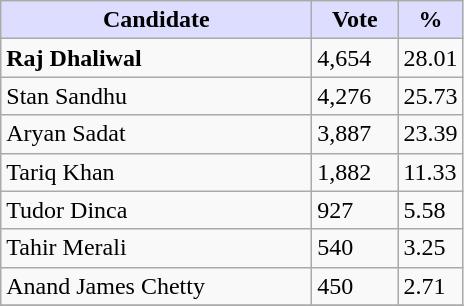<table class="wikitable">
<tr>
<th style="background:#ddf; width:200px;">Candidate</th>
<th style="background:#ddf; width:50px;">Vote</th>
<th style="background:#ddf; width:30px;">%</th>
</tr>
<tr>
<td><strong>Raj Dhaliwal</strong></td>
<td>4,654</td>
<td>28.01</td>
</tr>
<tr>
<td>Stan Sandhu</td>
<td>4,276</td>
<td>25.73</td>
</tr>
<tr>
<td>Aryan Sadat</td>
<td>3,887</td>
<td>23.39</td>
</tr>
<tr>
<td>Tariq Khan</td>
<td>1,882</td>
<td>11.33</td>
</tr>
<tr>
<td>Tudor Dinca</td>
<td>927</td>
<td>5.58</td>
</tr>
<tr>
<td>Tahir Merali</td>
<td>540</td>
<td>3.25</td>
</tr>
<tr>
<td>Anand James Chetty</td>
<td>450</td>
<td>2.71</td>
</tr>
<tr>
</tr>
</table>
